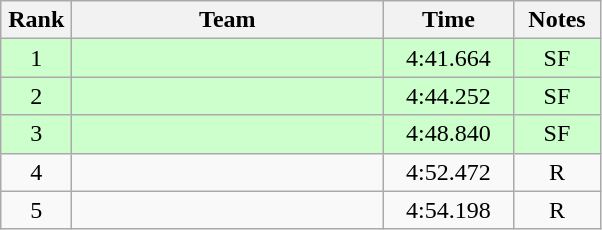<table class=wikitable style="text-align:center">
<tr>
<th width=40>Rank</th>
<th width=200>Team</th>
<th width=80>Time</th>
<th width=50>Notes</th>
</tr>
<tr bgcolor="#ccffcc">
<td>1</td>
<td align=left></td>
<td>4:41.664</td>
<td>SF</td>
</tr>
<tr bgcolor="#ccffcc">
<td>2</td>
<td align=left></td>
<td>4:44.252</td>
<td>SF</td>
</tr>
<tr bgcolor="#ccffcc">
<td>3</td>
<td align=left></td>
<td>4:48.840</td>
<td>SF</td>
</tr>
<tr>
<td>4</td>
<td align=left></td>
<td>4:52.472</td>
<td>R</td>
</tr>
<tr>
<td>5</td>
<td align=left></td>
<td>4:54.198</td>
<td>R</td>
</tr>
</table>
